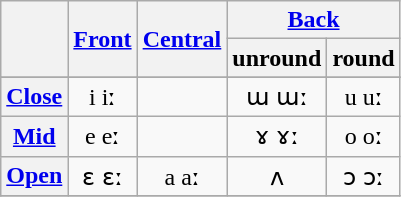<table class="wikitable" style="text-align:center;">
<tr>
<th rowspan="2"></th>
<th rowspan="2"><a href='#'>Front</a></th>
<th rowspan="2"><a href='#'>Central</a></th>
<th colspan="2"><a href='#'>Back</a></th>
</tr>
<tr>
<th>unround</th>
<th>round</th>
</tr>
<tr>
</tr>
<tr>
<th><a href='#'>Close</a></th>
<td>i iː</td>
<td></td>
<td>ɯ ɯː</td>
<td>u uː</td>
</tr>
<tr>
<th><a href='#'>Mid</a></th>
<td>e eː</td>
<td></td>
<td>ɤ ɤː</td>
<td>o oː</td>
</tr>
<tr>
<th><a href='#'>Open</a></th>
<td>ɛ ɛː</td>
<td>a aː</td>
<td>ʌ</td>
<td>ɔ ɔː</td>
</tr>
<tr>
</tr>
</table>
